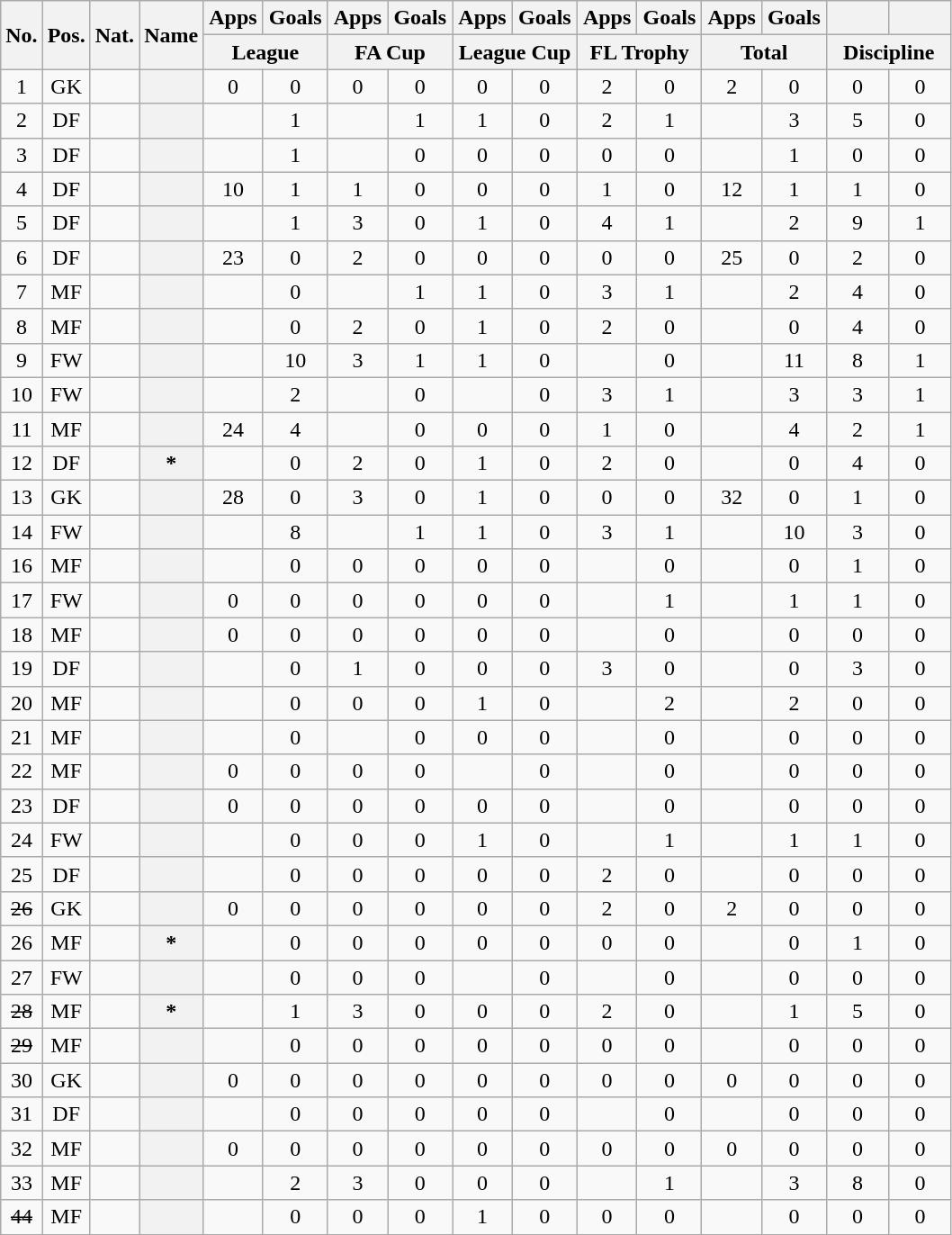<table class="wikitable sortable plainrowheaders" style="text-align:center">
<tr>
<th scope="col" rowspan="2">No.</th>
<th scope="col" rowspan="2">Pos.</th>
<th scope="col" rowspan="2">Nat.</th>
<th scope="col" rowspan="2">Name</th>
<th scope="col">Apps</th>
<th scope="col">Goals</th>
<th scope="col">Apps</th>
<th scope="col">Goals</th>
<th scope="col">Apps</th>
<th scope="col">Goals</th>
<th scope="col">Apps</th>
<th scope="col">Goals</th>
<th scope="col">Apps</th>
<th scope="col">Goals</th>
<th scope="col"></th>
<th scope="col"></th>
</tr>
<tr class="unsortable">
<th colspan="2" width="85">League</th>
<th colspan="2" width="85">FA Cup</th>
<th colspan="2" width="85">League Cup</th>
<th colspan="2" width="85">FL Trophy</th>
<th colspan="2" width="85">Total</th>
<th colspan="2" width="85">Discipline</th>
</tr>
<tr>
<td>1</td>
<td>GK</td>
<td></td>
<th scope="row"></th>
<td>0</td>
<td>0</td>
<td>0</td>
<td>0</td>
<td>0</td>
<td>0</td>
<td>2</td>
<td>0</td>
<td>2</td>
<td>0</td>
<td>0</td>
<td>0</td>
</tr>
<tr>
<td>2</td>
<td>DF</td>
<td></td>
<th scope="row"></th>
<td></td>
<td>1</td>
<td></td>
<td>1</td>
<td>1</td>
<td>0</td>
<td>2</td>
<td>1</td>
<td></td>
<td>3</td>
<td>5</td>
<td>0</td>
</tr>
<tr>
<td>3</td>
<td>DF</td>
<td></td>
<th scope="row"></th>
<td></td>
<td>1</td>
<td></td>
<td>0</td>
<td>0</td>
<td>0</td>
<td>0</td>
<td>0</td>
<td></td>
<td>1</td>
<td>0</td>
<td>0</td>
</tr>
<tr>
<td>4</td>
<td>DF</td>
<td></td>
<th scope="row"></th>
<td>10</td>
<td>1</td>
<td>1</td>
<td>0</td>
<td>0</td>
<td>0</td>
<td>1</td>
<td>0</td>
<td>12</td>
<td>1</td>
<td>1</td>
<td>0</td>
</tr>
<tr>
<td>5</td>
<td>DF</td>
<td></td>
<th scope="row"></th>
<td></td>
<td>1</td>
<td>3</td>
<td>0</td>
<td>1</td>
<td>0</td>
<td>4</td>
<td>1</td>
<td></td>
<td>2</td>
<td>9</td>
<td>1</td>
</tr>
<tr>
<td>6</td>
<td>DF</td>
<td></td>
<th scope="row"></th>
<td>23</td>
<td>0</td>
<td>2</td>
<td>0</td>
<td>0</td>
<td>0</td>
<td>0</td>
<td>0</td>
<td>25</td>
<td>0</td>
<td>2</td>
<td>0</td>
</tr>
<tr>
<td>7</td>
<td>MF</td>
<td></td>
<th scope="row"></th>
<td></td>
<td>0</td>
<td></td>
<td>1</td>
<td>1</td>
<td>0</td>
<td>3</td>
<td>1</td>
<td></td>
<td>2</td>
<td>4</td>
<td>0</td>
</tr>
<tr>
<td>8</td>
<td>MF</td>
<td></td>
<th scope="row"></th>
<td></td>
<td>0</td>
<td>2</td>
<td>0</td>
<td>1</td>
<td>0</td>
<td>2</td>
<td>0</td>
<td></td>
<td>0</td>
<td>4</td>
<td>0</td>
</tr>
<tr>
<td>9</td>
<td>FW</td>
<td></td>
<th scope="row"></th>
<td></td>
<td>10</td>
<td>3</td>
<td>1</td>
<td>1</td>
<td>0</td>
<td></td>
<td>0</td>
<td></td>
<td>11</td>
<td>8</td>
<td>1</td>
</tr>
<tr>
<td>10</td>
<td>FW</td>
<td></td>
<th scope="row"></th>
<td></td>
<td>2</td>
<td></td>
<td>0</td>
<td></td>
<td>0</td>
<td>3</td>
<td>1</td>
<td></td>
<td>3</td>
<td>3</td>
<td>1</td>
</tr>
<tr>
<td>11</td>
<td>MF</td>
<td></td>
<th scope="row"></th>
<td>24</td>
<td>4</td>
<td></td>
<td>0</td>
<td>0</td>
<td>0</td>
<td>1</td>
<td>0</td>
<td></td>
<td>4</td>
<td>2</td>
<td>1</td>
</tr>
<tr>
<td>12</td>
<td>DF</td>
<td></td>
<th scope="row"><em></em> *</th>
<td></td>
<td>0</td>
<td>2</td>
<td>0</td>
<td>1</td>
<td>0</td>
<td>2</td>
<td>0</td>
<td></td>
<td>0</td>
<td>4</td>
<td>0</td>
</tr>
<tr>
<td>13</td>
<td>GK</td>
<td></td>
<th scope="row"></th>
<td>28</td>
<td>0</td>
<td>3</td>
<td>0</td>
<td>1</td>
<td>0</td>
<td>0</td>
<td>0</td>
<td>32</td>
<td>0</td>
<td>1</td>
<td>0</td>
</tr>
<tr>
<td>14</td>
<td>FW</td>
<td></td>
<th scope="row"></th>
<td></td>
<td>8</td>
<td></td>
<td>1</td>
<td>1</td>
<td>0</td>
<td>3</td>
<td>1</td>
<td></td>
<td>10</td>
<td>3</td>
<td>0</td>
</tr>
<tr>
<td>16</td>
<td>MF</td>
<td></td>
<th scope="row"></th>
<td></td>
<td>0</td>
<td>0</td>
<td>0</td>
<td>0</td>
<td>0</td>
<td></td>
<td>0</td>
<td></td>
<td>0</td>
<td>1</td>
<td>0</td>
</tr>
<tr>
<td>17</td>
<td>FW</td>
<td></td>
<th scope="row"></th>
<td>0</td>
<td>0</td>
<td>0</td>
<td>0</td>
<td>0</td>
<td>0</td>
<td></td>
<td>1</td>
<td></td>
<td>1</td>
<td>1</td>
<td>0</td>
</tr>
<tr>
<td>18</td>
<td>MF</td>
<td></td>
<th scope="row"></th>
<td>0</td>
<td>0</td>
<td>0</td>
<td>0</td>
<td>0</td>
<td>0</td>
<td></td>
<td>0</td>
<td></td>
<td>0</td>
<td>0</td>
<td>0</td>
</tr>
<tr>
<td>19</td>
<td>DF</td>
<td></td>
<th scope="row"></th>
<td></td>
<td>0</td>
<td>1</td>
<td>0</td>
<td>0</td>
<td>0</td>
<td>3</td>
<td>0</td>
<td></td>
<td>0</td>
<td>3</td>
<td>0</td>
</tr>
<tr>
<td>20</td>
<td>MF</td>
<td></td>
<th scope="row"></th>
<td></td>
<td>0</td>
<td>0</td>
<td>0</td>
<td>1</td>
<td>0</td>
<td></td>
<td>2</td>
<td></td>
<td>2</td>
<td>0</td>
<td>0</td>
</tr>
<tr>
<td>21</td>
<td>MF</td>
<td></td>
<th scope="row"></th>
<td></td>
<td>0</td>
<td></td>
<td>0</td>
<td>0</td>
<td>0</td>
<td></td>
<td>0</td>
<td></td>
<td>0</td>
<td>0</td>
<td>0</td>
</tr>
<tr>
<td>22</td>
<td>MF</td>
<td></td>
<th scope="row"></th>
<td>0</td>
<td>0</td>
<td>0</td>
<td>0</td>
<td></td>
<td>0</td>
<td></td>
<td>0</td>
<td></td>
<td>0</td>
<td>0</td>
<td>0</td>
</tr>
<tr>
<td>23</td>
<td>DF</td>
<td></td>
<th scope="row"></th>
<td>0</td>
<td>0</td>
<td>0</td>
<td>0</td>
<td>0</td>
<td>0</td>
<td></td>
<td>0</td>
<td></td>
<td>0</td>
<td>0</td>
<td>0</td>
</tr>
<tr>
<td>24</td>
<td>FW</td>
<td></td>
<th scope="row"></th>
<td></td>
<td>0</td>
<td>0</td>
<td>0</td>
<td>1</td>
<td>0</td>
<td></td>
<td>1</td>
<td></td>
<td>1</td>
<td>1</td>
<td>0</td>
</tr>
<tr>
<td>25</td>
<td>DF</td>
<td></td>
<th scope="row"></th>
<td></td>
<td>0</td>
<td>0</td>
<td>0</td>
<td>0</td>
<td>0</td>
<td>2</td>
<td>0</td>
<td></td>
<td>0</td>
<td>0</td>
<td>0</td>
</tr>
<tr>
<td><s>26</s> </td>
<td>GK</td>
<td></td>
<th scope="row"></th>
<td>0</td>
<td>0</td>
<td>0</td>
<td>0</td>
<td>0</td>
<td>0</td>
<td>2</td>
<td>0</td>
<td>2</td>
<td>0</td>
<td>0</td>
<td>0</td>
</tr>
<tr>
<td>26</td>
<td>MF</td>
<td></td>
<th scope="row"><em></em> *</th>
<td></td>
<td>0</td>
<td>0</td>
<td>0</td>
<td>0</td>
<td>0</td>
<td>0</td>
<td>0</td>
<td></td>
<td>0</td>
<td>1</td>
<td>0</td>
</tr>
<tr>
<td>27</td>
<td>FW</td>
<td></td>
<th scope="row"></th>
<td></td>
<td>0</td>
<td>0</td>
<td>0</td>
<td></td>
<td>0</td>
<td></td>
<td>0</td>
<td></td>
<td>0</td>
<td>0</td>
<td>0</td>
</tr>
<tr>
<td><s>28</s> </td>
<td>MF</td>
<td></td>
<th scope="row"><em></em> *</th>
<td></td>
<td>1</td>
<td>3</td>
<td>0</td>
<td>0</td>
<td>0</td>
<td>2</td>
<td>0</td>
<td></td>
<td>1</td>
<td>5</td>
<td>0</td>
</tr>
<tr>
<td><s>29</s> </td>
<td>MF</td>
<td></td>
<th scope="row"></th>
<td></td>
<td>0</td>
<td>0</td>
<td>0</td>
<td>0</td>
<td>0</td>
<td>0</td>
<td>0</td>
<td></td>
<td>0</td>
<td>0</td>
<td>0</td>
</tr>
<tr>
<td>30</td>
<td>GK</td>
<td></td>
<th scope="row"></th>
<td>0</td>
<td>0</td>
<td>0</td>
<td>0</td>
<td>0</td>
<td>0</td>
<td>0</td>
<td>0</td>
<td>0</td>
<td>0</td>
<td>0</td>
<td>0</td>
</tr>
<tr>
<td>31</td>
<td>DF</td>
<td></td>
<th scope="row"></th>
<td></td>
<td>0</td>
<td>0</td>
<td>0</td>
<td>0</td>
<td>0</td>
<td></td>
<td>0</td>
<td></td>
<td>0</td>
<td>0</td>
<td>0</td>
</tr>
<tr>
<td>32</td>
<td>MF</td>
<td></td>
<th scope="row"></th>
<td>0</td>
<td>0</td>
<td>0</td>
<td>0</td>
<td>0</td>
<td>0</td>
<td>0</td>
<td>0</td>
<td>0</td>
<td>0</td>
<td>0</td>
<td>0</td>
</tr>
<tr>
<td>33</td>
<td>MF</td>
<td></td>
<th scope="row"></th>
<td></td>
<td>2</td>
<td>3</td>
<td>0</td>
<td>0</td>
<td>0</td>
<td></td>
<td>1</td>
<td></td>
<td>3</td>
<td>8</td>
<td>0</td>
</tr>
<tr>
<td><s>44</s> </td>
<td>MF</td>
<td></td>
<th scope="row"></th>
<td></td>
<td>0</td>
<td>0</td>
<td>0</td>
<td>1</td>
<td>0</td>
<td>0</td>
<td>0</td>
<td></td>
<td>0</td>
<td>0</td>
<td>0</td>
</tr>
</table>
